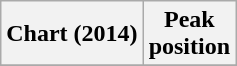<table class="wikitable plainrowheaders" style="text-align:center;">
<tr>
<th scope="col">Chart (2014)</th>
<th scope="col">Peak<br>position</th>
</tr>
<tr>
</tr>
</table>
